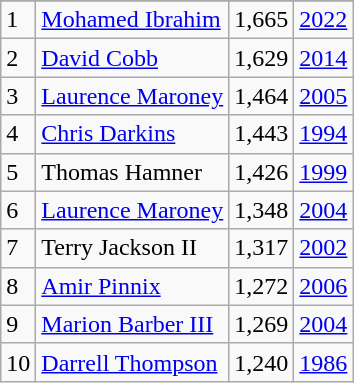<table class="wikitable">
<tr>
</tr>
<tr>
<td>1</td>
<td><a href='#'>Mohamed Ibrahim</a></td>
<td>1,665</td>
<td><a href='#'>2022</a></td>
</tr>
<tr>
<td>2</td>
<td><a href='#'>David Cobb</a></td>
<td>1,629</td>
<td><a href='#'>2014</a></td>
</tr>
<tr>
<td>3</td>
<td><a href='#'>Laurence Maroney</a></td>
<td>1,464</td>
<td><a href='#'>2005</a></td>
</tr>
<tr>
<td>4</td>
<td><a href='#'>Chris Darkins</a></td>
<td>1,443</td>
<td><a href='#'>1994</a></td>
</tr>
<tr>
<td>5</td>
<td>Thomas Hamner</td>
<td>1,426</td>
<td><a href='#'>1999</a></td>
</tr>
<tr>
<td>6</td>
<td><a href='#'>Laurence Maroney</a></td>
<td>1,348</td>
<td><a href='#'>2004</a></td>
</tr>
<tr>
<td>7</td>
<td>Terry Jackson II</td>
<td>1,317</td>
<td><a href='#'>2002</a></td>
</tr>
<tr>
<td>8</td>
<td><a href='#'>Amir Pinnix</a></td>
<td>1,272</td>
<td><a href='#'>2006</a></td>
</tr>
<tr>
<td>9</td>
<td><a href='#'>Marion Barber III</a></td>
<td>1,269</td>
<td><a href='#'>2004</a></td>
</tr>
<tr>
<td>10</td>
<td><a href='#'>Darrell Thompson</a></td>
<td>1,240</td>
<td><a href='#'>1986</a></td>
</tr>
</table>
